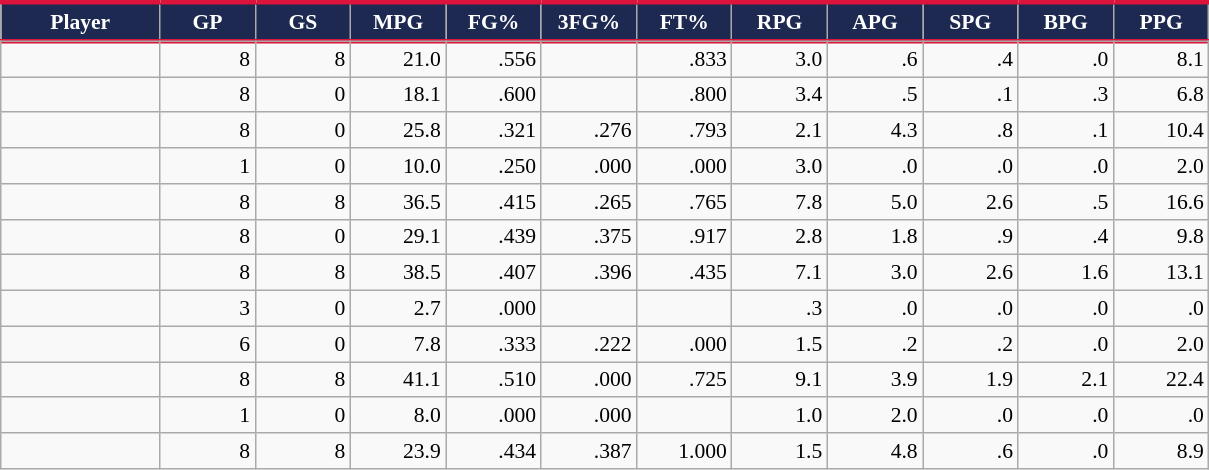<table class="wikitable sortable" style="text-align:right; font-size: 90%">
<tr>
<th style="background:#1D2951; color:#FFFFFF; border-top:#DC143C 3px solid; border-bottom:#DC143C 3px solid;" width="10%">Player</th>
<th style="background: #1D2951; color:#FFFFFF; border-top:#DC143C 3px solid; border-bottom:#DC143C 3px solid;" width="6%">GP</th>
<th style="background: #1D2951; color:#FFFFFF; border-top:#DC143C 3px solid; border-bottom:#DC143C 3px solid;" width="6%">GS</th>
<th style="background: #1D2951; color:#FFFFFF; border-top:#DC143C 3px solid; border-bottom:#DC143C 3px solid;" width="6%">MPG</th>
<th style="background: #1D2951; color:#FFFFFF; border-top:#DC143C 3px solid; border-bottom:#DC143C 3px solid;" width="6%">FG%</th>
<th style="background: #1D2951; color:#FFFFFF; border-top:#DC143C 3px solid; border-bottom:#DC143C 3px solid;" width="6%">3FG%</th>
<th style="background: #1D2951; color:#FFFFFF; border-top:#DC143C 3px solid; border-bottom:#DC143C 3px solid;" width="6%">FT%</th>
<th style="background: #1D2951; color:#FFFFFF; border-top:#DC143C 3px solid; border-bottom:#DC143C 3px solid;" width="6%">RPG</th>
<th style="background: #1D2951; color:#FFFFFF; border-top:#DC143C 3px solid; border-bottom:#DC143C 3px solid;" width="6%">APG</th>
<th style="background: #1D2951; color:#FFFFFF; border-top:#DC143C 3px solid; border-bottom:#DC143C 3px solid;" width="6%">SPG</th>
<th style="background: #1D2951; color:#FFFFFF; border-top:#DC143C 3px solid; border-bottom:#DC143C 3px solid;" width="6%">BPG</th>
<th style="background: #1D2951; color:#FFFFFF; border-top:#DC143C 3px solid; border-bottom:#DC143C 3px solid;" width="6%">PPG</th>
</tr>
<tr>
</tr>
<tr>
<td style="text-align:left;"></td>
<td>8</td>
<td>8</td>
<td>21.0</td>
<td>.556</td>
<td></td>
<td>.833</td>
<td>3.0</td>
<td>.6</td>
<td>.4</td>
<td>.0</td>
<td>8.1</td>
</tr>
<tr>
<td style="text-align:left;"></td>
<td>8</td>
<td>0</td>
<td>18.1</td>
<td>.600</td>
<td></td>
<td>.800</td>
<td>3.4</td>
<td>.5</td>
<td>.1</td>
<td>.3</td>
<td>6.8</td>
</tr>
<tr>
<td style="text-align:left;"></td>
<td>8</td>
<td>0</td>
<td>25.8</td>
<td>.321</td>
<td>.276</td>
<td>.793</td>
<td>2.1</td>
<td>4.3</td>
<td>.8</td>
<td>.1</td>
<td>10.4</td>
</tr>
<tr>
<td style="text-align:left;"></td>
<td>1</td>
<td>0</td>
<td>10.0</td>
<td>.250</td>
<td>.000</td>
<td>.000</td>
<td>3.0</td>
<td>.0</td>
<td>.0</td>
<td>.0</td>
<td>2.0</td>
</tr>
<tr>
<td style="text-align:left;"></td>
<td>8</td>
<td>8</td>
<td>36.5</td>
<td>.415</td>
<td>.265</td>
<td>.765</td>
<td>7.8</td>
<td>5.0</td>
<td>2.6</td>
<td>.5</td>
<td>16.6</td>
</tr>
<tr>
<td style="text-align:left;"></td>
<td>8</td>
<td>0</td>
<td>29.1</td>
<td>.439</td>
<td>.375</td>
<td>.917</td>
<td>2.8</td>
<td>1.8</td>
<td>.9</td>
<td>.4</td>
<td>9.8</td>
</tr>
<tr>
<td style="text-align:left;"></td>
<td>8</td>
<td>8</td>
<td>38.5</td>
<td>.407</td>
<td>.396</td>
<td>.435</td>
<td>7.1</td>
<td>3.0</td>
<td>2.6</td>
<td>1.6</td>
<td>13.1</td>
</tr>
<tr>
<td style="text-align:left;"></td>
<td>3</td>
<td>0</td>
<td>2.7</td>
<td>.000</td>
<td></td>
<td></td>
<td>.3</td>
<td>.0</td>
<td>.0</td>
<td>.0</td>
<td>.0</td>
</tr>
<tr>
<td style="text-align:left;"></td>
<td>6</td>
<td>0</td>
<td>7.8</td>
<td>.333</td>
<td>.222</td>
<td>.000</td>
<td>1.5</td>
<td>.2</td>
<td>.2</td>
<td>.0</td>
<td>2.0</td>
</tr>
<tr>
<td style="text-align:left;"></td>
<td>8</td>
<td>8</td>
<td>41.1</td>
<td>.510</td>
<td>.000</td>
<td>.725</td>
<td>9.1</td>
<td>3.9</td>
<td>1.9</td>
<td>2.1</td>
<td>22.4</td>
</tr>
<tr>
<td style="text-align:left;"></td>
<td>1</td>
<td>0</td>
<td>8.0</td>
<td>.000</td>
<td>.000</td>
<td></td>
<td>1.0</td>
<td>2.0</td>
<td>.0</td>
<td>.0</td>
<td>.0</td>
</tr>
<tr>
<td style="text-align:left;"></td>
<td>8</td>
<td>8</td>
<td>23.9</td>
<td>.434</td>
<td>.387</td>
<td>1.000</td>
<td>1.5</td>
<td>4.8</td>
<td>.6</td>
<td>.0</td>
<td>8.9</td>
</tr>
</table>
